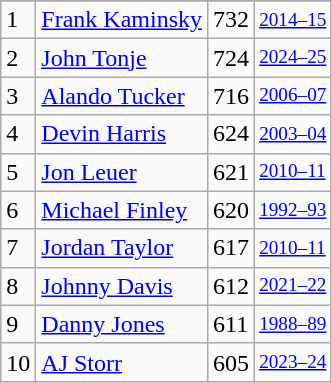<table class="wikitable">
<tr>
</tr>
<tr>
<td>1</td>
<td><a href='#'>Frank Kaminsky</a></td>
<td>732</td>
<td style="font-size:80%;"><a href='#'>2014–15</a></td>
</tr>
<tr>
<td>2</td>
<td><a href='#'>John Tonje</a></td>
<td>724</td>
<td style="font-size:80%;"><a href='#'>2024–25</a></td>
</tr>
<tr>
<td>3</td>
<td><a href='#'>Alando Tucker</a></td>
<td>716</td>
<td style="font-size:80%;"><a href='#'>2006–07</a></td>
</tr>
<tr>
<td>4</td>
<td><a href='#'>Devin Harris</a></td>
<td>624</td>
<td style="font-size:80%;"><a href='#'>2003–04</a></td>
</tr>
<tr>
<td>5</td>
<td><a href='#'>Jon Leuer</a></td>
<td>621</td>
<td style="font-size:80%;"><a href='#'>2010–11</a></td>
</tr>
<tr>
<td>6</td>
<td><a href='#'>Michael Finley</a></td>
<td>620</td>
<td style="font-size:80%;"><a href='#'>1992–93</a></td>
</tr>
<tr>
<td>7</td>
<td><a href='#'>Jordan Taylor</a></td>
<td>617</td>
<td style="font-size:80%;"><a href='#'>2010–11</a></td>
</tr>
<tr>
<td>8</td>
<td><a href='#'>Johnny Davis</a></td>
<td>612</td>
<td style="font-size:80%;"><a href='#'>2021–22</a></td>
</tr>
<tr>
<td>9</td>
<td><a href='#'>Danny Jones</a></td>
<td>611</td>
<td style="font-size:80%;"><a href='#'>1988–89</a></td>
</tr>
<tr>
<td>10</td>
<td><a href='#'>AJ Storr</a></td>
<td>605</td>
<td style="font-size:80%;"><a href='#'>2023–24</a></td>
</tr>
</table>
